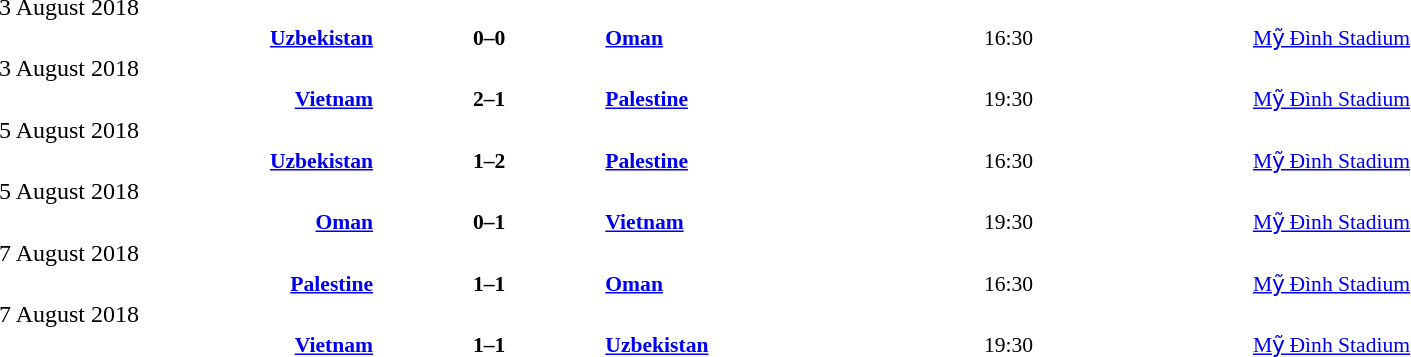<table width=100% cellspacing=1>
<tr>
<th width=20%></th>
<th width=12%></th>
<th width=20%></th>
<th></th>
<th width=33%></th>
</tr>
<tr>
<td>3 August 2018</td>
</tr>
<tr style=font-size:90%>
<td align=right><strong><a href='#'>Uzbekistan</a></strong> </td>
<td align=center><strong>0–0</strong></td>
<td> <strong><a href='#'>Oman</a></strong></td>
<td>16:30</td>
<td><a href='#'>Mỹ Đình Stadium</a></td>
<td><em></em></td>
</tr>
<tr>
<td>3 August 2018</td>
</tr>
<tr style=font-size:90%>
<td align=right><strong><a href='#'>Vietnam</a></strong> </td>
<td align=center><strong>2–1</strong></td>
<td> <strong><a href='#'>Palestine</a></strong></td>
<td>19:30</td>
<td><a href='#'>Mỹ Đình Stadium</a></td>
<td><em></em></td>
</tr>
<tr>
<td>5 August 2018</td>
</tr>
<tr style=font-size:90%>
<td align=right><strong><a href='#'>Uzbekistan</a></strong> </td>
<td align=center><strong>1–2</strong></td>
<td> <strong><a href='#'>Palestine</a></strong></td>
<td>16:30</td>
<td><a href='#'>Mỹ Đình Stadium</a></td>
<td><em></em></td>
</tr>
<tr>
<td>5 August 2018</td>
</tr>
<tr style=font-size:90%>
<td align=right><strong><a href='#'>Oman</a></strong> </td>
<td align=center><strong>0–1</strong></td>
<td> <strong><a href='#'>Vietnam</a></strong></td>
<td>19:30</td>
<td><a href='#'>Mỹ Đình Stadium</a></td>
<td><em></em></td>
</tr>
<tr>
<td>7 August 2018</td>
</tr>
<tr style=font-size:90%>
<td align=right><strong><a href='#'>Palestine</a></strong> </td>
<td align=center><strong>1–1</strong></td>
<td> <strong><a href='#'>Oman</a></strong></td>
<td>16:30</td>
<td><a href='#'>Mỹ Đình Stadium</a></td>
<td><em></em></td>
</tr>
<tr>
<td>7 August 2018</td>
</tr>
<tr style=font-size:90%>
<td align=right><strong><a href='#'>Vietnam</a></strong> </td>
<td align=center><strong>1–1</strong></td>
<td> <strong><a href='#'>Uzbekistan</a></strong></td>
<td>19:30</td>
<td><a href='#'>Mỹ Đình Stadium</a></td>
<td><em></em></td>
</tr>
</table>
